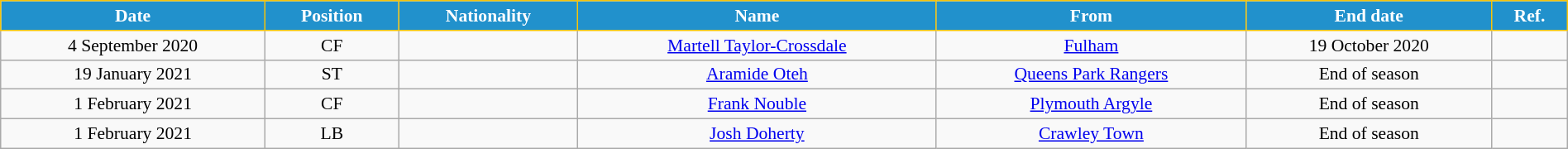<table class="wikitable" style="text-align:center; font-size:90%; width:100%;">
<tr>
<th style="background:#2191CC; color:white; border:1px solid #F7C408; text-align:center;">Date</th>
<th style="background:#2191CC; color:white; border:1px solid #F7C408; text-align:center;">Position</th>
<th style="background:#2191CC; color:white; border:1px solid #F7C408; text-align:center;">Nationality</th>
<th style="background:#2191CC; color:white; border:1px solid #F7C408; text-align:center;">Name</th>
<th style="background:#2191CC; color:white; border:1px solid #F7C408; text-align:center;">From</th>
<th style="background:#2191CC; color:white; border:1px solid #F7C408; text-align:center;">End date</th>
<th style="background:#2191CC; color:white; border:1px solid #F7C408; text-align:center;">Ref.</th>
</tr>
<tr>
<td>4 September 2020</td>
<td>CF</td>
<td></td>
<td><a href='#'>Martell Taylor-Crossdale</a></td>
<td> <a href='#'>Fulham</a></td>
<td>19 October 2020</td>
<td></td>
</tr>
<tr>
<td>19 January 2021</td>
<td>ST</td>
<td></td>
<td><a href='#'>Aramide Oteh</a></td>
<td> <a href='#'>Queens Park Rangers</a></td>
<td>End of season</td>
<td></td>
</tr>
<tr>
<td>1 February 2021</td>
<td>CF</td>
<td></td>
<td><a href='#'>Frank Nouble</a></td>
<td> <a href='#'>Plymouth Argyle</a></td>
<td>End of season</td>
<td></td>
</tr>
<tr>
<td>1 February 2021</td>
<td>LB</td>
<td></td>
<td><a href='#'>Josh Doherty</a></td>
<td> <a href='#'>Crawley Town</a></td>
<td>End of season</td>
<td></td>
</tr>
</table>
